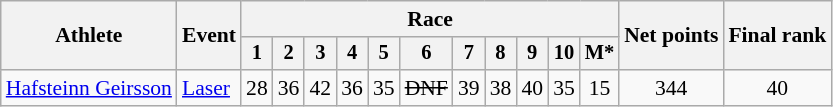<table class="wikitable" style="font-size:90%">
<tr>
<th rowspan=2>Athlete</th>
<th rowspan=2>Event</th>
<th colspan=11>Race</th>
<th rowspan=2>Net points</th>
<th rowspan=2>Final rank</th>
</tr>
<tr style="font-size:95%">
<th>1</th>
<th>2</th>
<th>3</th>
<th>4</th>
<th>5</th>
<th>6</th>
<th>7</th>
<th>8</th>
<th>9</th>
<th>10</th>
<th>M*</th>
</tr>
<tr align=center>
<td align=left><a href='#'>Hafsteinn Geirsson</a></td>
<td align=left><a href='#'>Laser</a></td>
<td>28</td>
<td>36</td>
<td>42</td>
<td>36</td>
<td>35</td>
<td><s>DNF</s></td>
<td>39</td>
<td>38</td>
<td>40</td>
<td>35</td>
<td>15</td>
<td>344</td>
<td>40</td>
</tr>
</table>
